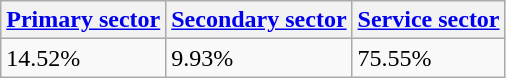<table class="wikitable">
<tr>
<th><a href='#'>Primary sector</a></th>
<th><a href='#'>Secondary sector</a></th>
<th><a href='#'>Service sector</a></th>
</tr>
<tr>
<td>14.52%</td>
<td>9.93%</td>
<td>75.55%</td>
</tr>
</table>
